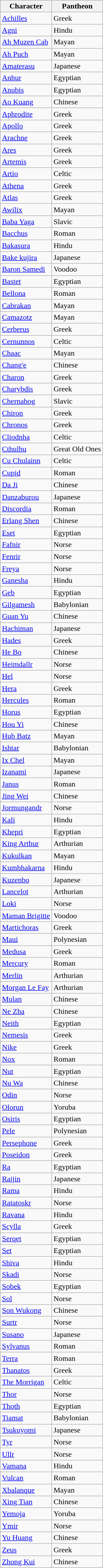<table class="wikitable sortable">
<tr>
<th>Character</th>
<th>Pantheon</th>
</tr>
<tr>
<td><a href='#'>Achilles</a></td>
<td>Greek</td>
</tr>
<tr>
<td><a href='#'>Agni</a></td>
<td>Hindu</td>
</tr>
<tr>
<td><a href='#'>Ah Muzen Cab</a></td>
<td>Mayan</td>
</tr>
<tr>
<td><a href='#'>Ah Puch</a></td>
<td>Mayan</td>
</tr>
<tr>
<td><a href='#'>Amaterasu</a></td>
<td>Japanese</td>
</tr>
<tr>
<td><a href='#'>Anhur</a></td>
<td>Egyptian</td>
</tr>
<tr>
<td><a href='#'>Anubis</a></td>
<td>Egyptian</td>
</tr>
<tr>
<td><a href='#'>Ao Kuang</a></td>
<td>Chinese</td>
</tr>
<tr>
<td><a href='#'>Aphrodite</a></td>
<td>Greek</td>
</tr>
<tr>
<td><a href='#'>Apollo</a></td>
<td>Greek</td>
</tr>
<tr>
<td><a href='#'>Arachne</a></td>
<td>Greek</td>
</tr>
<tr>
<td><a href='#'>Ares</a></td>
<td>Greek</td>
</tr>
<tr>
<td><a href='#'>Artemis</a></td>
<td>Greek</td>
</tr>
<tr>
<td><a href='#'>Artio</a></td>
<td>Celtic</td>
</tr>
<tr>
<td><a href='#'>Athena</a></td>
<td>Greek</td>
</tr>
<tr>
<td><a href='#'>Atlas</a></td>
<td>Greek</td>
</tr>
<tr>
<td><a href='#'>Awilix</a></td>
<td>Mayan</td>
</tr>
<tr>
<td><a href='#'>Baba Yaga</a></td>
<td>Slavic</td>
</tr>
<tr>
<td><a href='#'>Bacchus</a></td>
<td>Roman</td>
</tr>
<tr>
<td><a href='#'>Bakasura</a></td>
<td>Hindu</td>
</tr>
<tr>
<td><a href='#'>Bake kujira</a></td>
<td>Japanese</td>
</tr>
<tr>
<td><a href='#'>Baron Samedi</a></td>
<td>Voodoo</td>
</tr>
<tr>
<td><a href='#'>Bastet</a></td>
<td>Egyptian</td>
</tr>
<tr>
<td><a href='#'>Bellona</a></td>
<td>Roman</td>
</tr>
<tr>
<td><a href='#'>Cabrakan</a></td>
<td>Mayan</td>
</tr>
<tr>
<td><a href='#'>Camazotz</a></td>
<td>Mayan</td>
</tr>
<tr>
<td><a href='#'>Cerberus</a></td>
<td>Greek</td>
</tr>
<tr>
<td><a href='#'>Cernunnos</a></td>
<td>Celtic</td>
</tr>
<tr>
<td><a href='#'>Chaac</a></td>
<td>Mayan</td>
</tr>
<tr>
<td><a href='#'>Chang'e</a></td>
<td>Chinese</td>
</tr>
<tr>
<td><a href='#'>Charon</a></td>
<td>Greek</td>
</tr>
<tr>
<td><a href='#'>Charybdis</a></td>
<td>Greek</td>
</tr>
<tr>
<td><a href='#'>Chernabog</a></td>
<td>Slavic</td>
</tr>
<tr>
<td><a href='#'>Chiron</a></td>
<td>Greek</td>
</tr>
<tr>
<td><a href='#'>Chronos</a></td>
<td>Greek</td>
</tr>
<tr>
<td><a href='#'>Cliodnha</a></td>
<td>Celtic</td>
</tr>
<tr>
<td><a href='#'>Cthulhu</a></td>
<td>Great Old Ones</td>
</tr>
<tr>
<td><a href='#'>Cu Chulainn</a></td>
<td>Celtic</td>
</tr>
<tr>
<td><a href='#'>Cupid</a></td>
<td>Roman</td>
</tr>
<tr>
<td><a href='#'>Da Ji</a></td>
<td>Chinese</td>
</tr>
<tr>
<td><a href='#'>Danzaburou</a></td>
<td>Japanese</td>
</tr>
<tr>
<td><a href='#'>Discordia</a></td>
<td>Roman</td>
</tr>
<tr>
<td><a href='#'>Erlang Shen</a></td>
<td>Chinese</td>
</tr>
<tr>
<td><a href='#'>Eset</a></td>
<td>Egyptian</td>
</tr>
<tr>
<td><a href='#'>Fafnir</a></td>
<td>Norse</td>
</tr>
<tr>
<td><a href='#'>Fenrir</a></td>
<td>Norse</td>
</tr>
<tr>
<td><a href='#'>Freya</a></td>
<td>Norse</td>
</tr>
<tr>
<td><a href='#'>Ganesha</a></td>
<td>Hindu</td>
</tr>
<tr>
<td><a href='#'>Geb</a></td>
<td>Egyptian</td>
</tr>
<tr>
<td><a href='#'>Gilgamesh</a></td>
<td>Babylonian</td>
</tr>
<tr>
<td><a href='#'>Guan Yu</a></td>
<td>Chinese</td>
</tr>
<tr>
<td><a href='#'>Hachiman</a></td>
<td>Japanese</td>
</tr>
<tr>
<td><a href='#'>Hades</a></td>
<td>Greek</td>
</tr>
<tr>
<td><a href='#'>He Bo</a></td>
<td>Chinese</td>
</tr>
<tr>
<td><a href='#'>Heimdallr</a></td>
<td>Norse</td>
</tr>
<tr>
<td><a href='#'>Hel</a></td>
<td>Norse</td>
</tr>
<tr>
<td><a href='#'>Hera</a></td>
<td>Greek</td>
</tr>
<tr>
<td><a href='#'>Hercules</a></td>
<td>Roman</td>
</tr>
<tr>
<td><a href='#'>Horus</a></td>
<td>Egyptian</td>
</tr>
<tr>
<td><a href='#'>Hou Yi</a></td>
<td>Chinese</td>
</tr>
<tr>
<td><a href='#'>Hub Batz</a></td>
<td>Mayan</td>
</tr>
<tr>
<td><a href='#'>Ishtar</a></td>
<td>Babylonian</td>
</tr>
<tr>
<td><a href='#'>Ix Chel</a></td>
<td>Mayan</td>
</tr>
<tr>
<td><a href='#'>Izanami</a></td>
<td>Japanese</td>
</tr>
<tr>
<td><a href='#'>Janus</a></td>
<td>Roman</td>
</tr>
<tr>
<td><a href='#'>Jing Wei</a></td>
<td>Chinese</td>
</tr>
<tr>
<td><a href='#'>Jormungandr</a></td>
<td>Norse</td>
</tr>
<tr>
<td><a href='#'>Kali</a></td>
<td>Hindu</td>
</tr>
<tr>
<td><a href='#'>Khepri</a></td>
<td>Egyptian</td>
</tr>
<tr>
<td><a href='#'>King Arthur</a></td>
<td>Arthurian</td>
</tr>
<tr>
<td><a href='#'>Kukulkan</a></td>
<td>Mayan</td>
</tr>
<tr>
<td><a href='#'>Kumbhakarna</a></td>
<td>Hindu</td>
</tr>
<tr>
<td><a href='#'>Kuzenbo</a></td>
<td>Japanese</td>
</tr>
<tr>
<td><a href='#'>Lancelot</a></td>
<td>Arthurian</td>
</tr>
<tr>
<td><a href='#'>Loki</a></td>
<td>Norse</td>
</tr>
<tr>
<td><a href='#'>Maman Brigitte</a></td>
<td>Voodoo</td>
</tr>
<tr>
<td><a href='#'>Martichoras</a></td>
<td>Greek</td>
</tr>
<tr>
<td><a href='#'>Maui</a></td>
<td>Polynesian</td>
</tr>
<tr>
<td><a href='#'>Medusa</a></td>
<td>Greek</td>
</tr>
<tr>
<td><a href='#'>Mercury</a></td>
<td>Roman</td>
</tr>
<tr>
<td><a href='#'>Merlin</a></td>
<td>Arthurian</td>
</tr>
<tr>
<td><a href='#'>Morgan Le Fay</a></td>
<td>Arthurian</td>
</tr>
<tr>
<td><a href='#'>Mulan</a></td>
<td>Chinese</td>
</tr>
<tr>
<td><a href='#'>Ne Zha</a></td>
<td>Chinese</td>
</tr>
<tr>
<td><a href='#'>Neith</a></td>
<td>Egyptian</td>
</tr>
<tr>
<td><a href='#'>Nemesis</a></td>
<td>Greek</td>
</tr>
<tr>
<td><a href='#'>Nike</a></td>
<td>Greek</td>
</tr>
<tr>
<td><a href='#'>Nox</a></td>
<td>Roman</td>
</tr>
<tr>
<td><a href='#'>Nut</a></td>
<td>Egyptian</td>
</tr>
<tr>
<td><a href='#'>Nu Wa</a></td>
<td>Chinese</td>
</tr>
<tr>
<td><a href='#'>Odin</a></td>
<td>Norse</td>
</tr>
<tr>
<td><a href='#'>Olorun</a></td>
<td>Yoruba</td>
</tr>
<tr>
<td><a href='#'>Osiris</a></td>
<td>Egyptian</td>
</tr>
<tr>
<td><a href='#'>Pele</a></td>
<td>Polynesian</td>
</tr>
<tr>
<td><a href='#'>Persephone</a></td>
<td>Greek</td>
</tr>
<tr>
<td><a href='#'>Poseidon</a></td>
<td>Greek</td>
</tr>
<tr>
<td><a href='#'>Ra</a></td>
<td>Egyptian</td>
</tr>
<tr>
<td><a href='#'>Raijin</a></td>
<td>Japanese</td>
</tr>
<tr>
<td><a href='#'>Rama</a></td>
<td>Hindu</td>
</tr>
<tr>
<td><a href='#'>Ratatoskr</a></td>
<td>Norse</td>
</tr>
<tr>
<td><a href='#'>Ravana</a></td>
<td>Hindu</td>
</tr>
<tr>
<td><a href='#'>Scylla</a></td>
<td>Greek</td>
</tr>
<tr>
<td><a href='#'>Serqet</a></td>
<td>Egyptian</td>
</tr>
<tr>
<td><a href='#'>Set</a></td>
<td>Egyptian</td>
</tr>
<tr>
<td><a href='#'>Shiva</a></td>
<td>Hindu</td>
</tr>
<tr>
<td><a href='#'>Skadi</a></td>
<td>Norse</td>
</tr>
<tr>
<td><a href='#'>Sobek</a></td>
<td>Egyptian</td>
</tr>
<tr>
<td><a href='#'>Sol</a></td>
<td>Norse</td>
</tr>
<tr>
<td><a href='#'>Son Wukong</a></td>
<td>Chinese</td>
</tr>
<tr>
<td><a href='#'>Surtr</a></td>
<td>Norse</td>
</tr>
<tr>
<td><a href='#'>Susano</a></td>
<td>Japanese</td>
</tr>
<tr>
<td><a href='#'>Sylvanus</a></td>
<td>Roman</td>
</tr>
<tr>
<td><a href='#'>Terra</a></td>
<td>Roman</td>
</tr>
<tr>
<td><a href='#'>Thanatos</a></td>
<td>Greek</td>
</tr>
<tr>
<td><a href='#'>The Morrigan</a></td>
<td>Celtic</td>
</tr>
<tr>
<td><a href='#'>Thor</a></td>
<td>Norse</td>
</tr>
<tr>
<td><a href='#'>Thoth</a></td>
<td>Egyptian</td>
</tr>
<tr>
<td><a href='#'>Tiamat</a></td>
<td>Babylonian</td>
</tr>
<tr>
<td><a href='#'>Tsukuyomi</a></td>
<td>Japanese</td>
</tr>
<tr>
<td><a href='#'>Tyr</a></td>
<td>Norse</td>
</tr>
<tr>
<td><a href='#'>Ullr</a></td>
<td>Norse</td>
</tr>
<tr>
<td><a href='#'>Vamana</a></td>
<td>Hindu</td>
</tr>
<tr>
<td><a href='#'>Vulcan</a></td>
<td>Roman</td>
</tr>
<tr>
<td><a href='#'>Xbalanque</a></td>
<td>Mayan</td>
</tr>
<tr>
<td><a href='#'>Xing Tian</a></td>
<td>Chinese</td>
</tr>
<tr>
<td><a href='#'>Yemoja</a></td>
<td>Yoruba</td>
</tr>
<tr>
<td><a href='#'>Ymir</a></td>
<td>Norse</td>
</tr>
<tr>
<td><a href='#'>Yu Huang</a></td>
<td>Chinese</td>
</tr>
<tr>
<td><a href='#'>Zeus</a></td>
<td>Greek</td>
</tr>
<tr>
<td><a href='#'>Zhong Kui</a></td>
<td>Chinese</td>
</tr>
</table>
